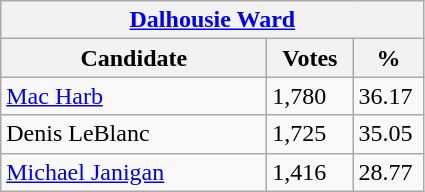<table class="wikitable">
<tr>
<th colspan="3"><a href='#'>Dalhousie Ward</a></th>
</tr>
<tr>
<th style="width: 170px">Candidate</th>
<th style="width: 50px">Votes</th>
<th style="width: 40px">%</th>
</tr>
<tr>
<td><a href='#'>Mac Harb</a></td>
<td>1,780</td>
<td>36.17</td>
</tr>
<tr>
<td>Denis LeBlanc</td>
<td>1,725</td>
<td>35.05</td>
</tr>
<tr>
<td><a href='#'>Michael Janigan</a></td>
<td>1,416</td>
<td>28.77</td>
</tr>
</table>
